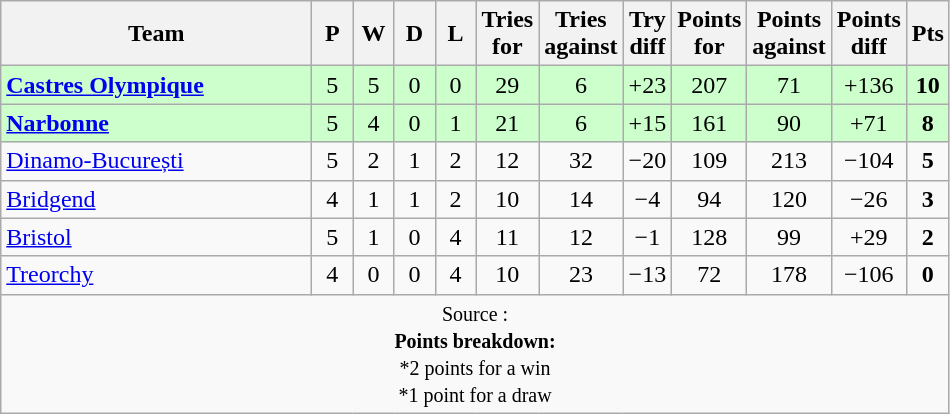<table class="wikitable" style="text-align: center;">
<tr>
<th width="200">Team</th>
<th width="20">P</th>
<th width="20">W</th>
<th width="20">D</th>
<th width="20">L</th>
<th width="20">Tries for</th>
<th width="20">Tries against</th>
<th width="20">Try diff</th>
<th width="20">Points for</th>
<th width="20">Points against</th>
<th width="25">Points diff</th>
<th width="20">Pts</th>
</tr>
<tr bgcolor="#ccffcc">
<td align="left"> <strong><a href='#'>Castres Olympique</a></strong></td>
<td>5</td>
<td>5</td>
<td>0</td>
<td>0</td>
<td>29</td>
<td>6</td>
<td>+23</td>
<td>207</td>
<td>71</td>
<td>+136</td>
<td><strong>10</strong></td>
</tr>
<tr bgcolor="#ccffcc">
<td align="left"> <strong><a href='#'>Narbonne</a></strong></td>
<td>5</td>
<td>4</td>
<td>0</td>
<td>1</td>
<td>21</td>
<td>6</td>
<td>+15</td>
<td>161</td>
<td>90</td>
<td>+71</td>
<td><strong>8</strong></td>
</tr>
<tr>
<td align="left"> <a href='#'>Dinamo-București</a></td>
<td>5</td>
<td>2</td>
<td>1</td>
<td>2</td>
<td>12</td>
<td>32</td>
<td>−20</td>
<td>109</td>
<td>213</td>
<td>−104</td>
<td><strong>5</strong></td>
</tr>
<tr>
<td align="left"> <a href='#'>Bridgend</a></td>
<td>4</td>
<td>1</td>
<td>1</td>
<td>2</td>
<td>10</td>
<td>14</td>
<td>−4</td>
<td>94</td>
<td>120</td>
<td>−26</td>
<td><strong>3</strong></td>
</tr>
<tr>
<td align="left"> <a href='#'>Bristol</a></td>
<td>5</td>
<td>1</td>
<td>0</td>
<td>4</td>
<td>11</td>
<td>12</td>
<td>−1</td>
<td>128</td>
<td>99</td>
<td>+29</td>
<td><strong>2</strong></td>
</tr>
<tr>
<td align="left"> <a href='#'>Treorchy</a></td>
<td>4</td>
<td>0</td>
<td>0</td>
<td>4</td>
<td>10</td>
<td>23</td>
<td>−13</td>
<td>72</td>
<td>178</td>
<td>−106</td>
<td><strong>0</strong></td>
</tr>
<tr |align=left|>
<td colspan="12" style="border:0px"><small>Source :  <br><strong>Points breakdown:</strong><br>*2 points for a win<br>*1 point for a draw</small></td>
</tr>
</table>
